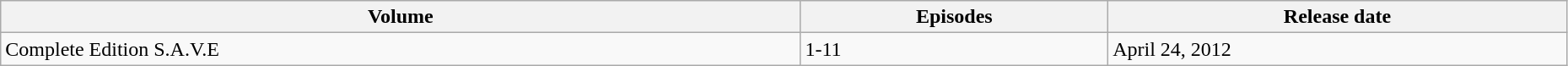<table class="wikitable" style="text-align: left; width: 98%;">
<tr>
<th>Volume</th>
<th>Episodes</th>
<th>Release date</th>
</tr>
<tr>
<td>Complete Edition S.A.V.E</td>
<td>1-11</td>
<td>April 24, 2012</td>
</tr>
</table>
